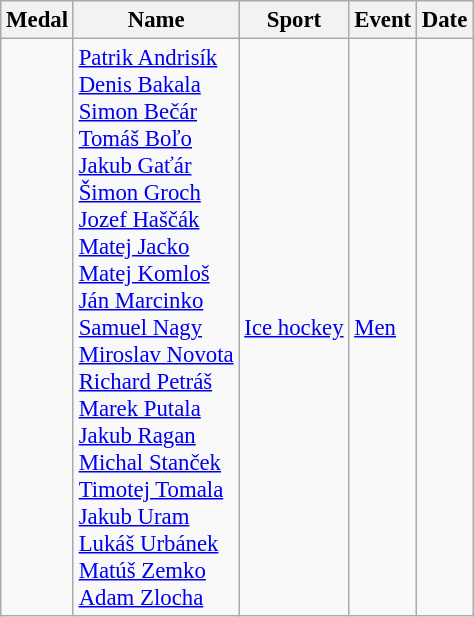<table class="wikitable sortable" style="font-size:95%;">
<tr>
<th>Medal</th>
<th>Name</th>
<th>Sport</th>
<th>Event</th>
<th>Date</th>
</tr>
<tr>
<td></td>
<td><a href='#'>Patrik Andrisík</a><br><a href='#'>Denis Bakala</a><br><a href='#'>Simon Bečár</a><br><a href='#'>Tomáš Boľo</a><br><a href='#'>Jakub Gaťár</a><br><a href='#'>Šimon Groch</a><br><a href='#'>Jozef Haščák</a><br><a href='#'>Matej Jacko</a><br><a href='#'>Matej Komloš</a><br><a href='#'>Ján Marcinko</a><br><a href='#'>Samuel Nagy</a><br><a href='#'>Miroslav Novota</a><br><a href='#'>Richard Petráš</a><br><a href='#'>Marek Putala</a><br><a href='#'>Jakub Ragan</a><br><a href='#'>Michal Stanček</a><br><a href='#'>Timotej Tomala</a><br><a href='#'>Jakub Uram</a><br><a href='#'>Lukáš Urbánek</a><br><a href='#'>Matúš Zemko</a><br><a href='#'>Adam Zlocha</a></td>
<td><a href='#'>Ice hockey</a></td>
<td><a href='#'>Men</a></td>
<td></td>
</tr>
</table>
